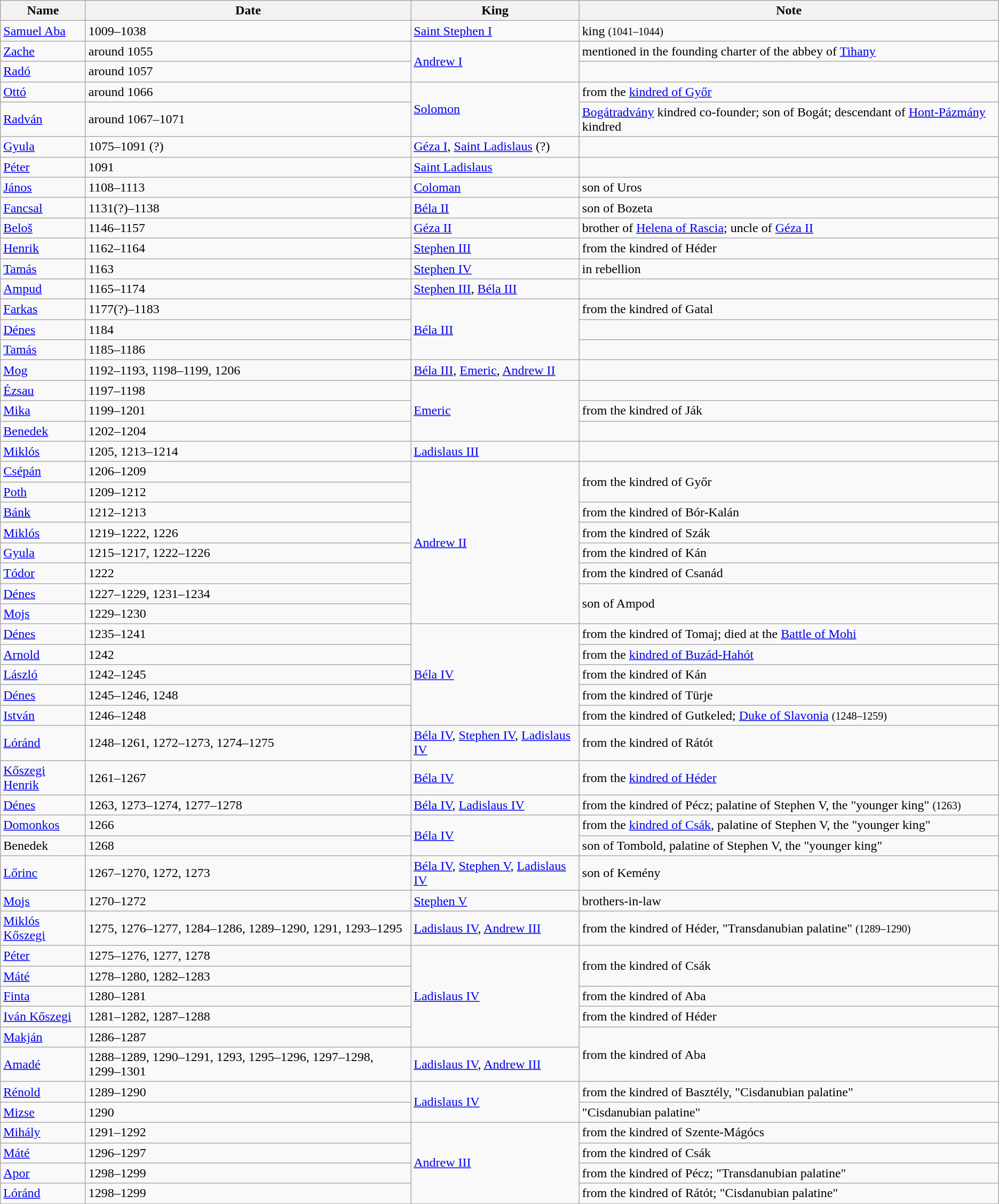<table class="wikitable">
<tr>
<th>Name</th>
<th>Date</th>
<th>King</th>
<th>Note</th>
</tr>
<tr>
<td><a href='#'>Samuel Aba</a></td>
<td>1009–1038</td>
<td><a href='#'>Saint Stephen I</a></td>
<td>king <small>(1041–1044)</small></td>
</tr>
<tr>
<td><a href='#'>Zache</a></td>
<td>around 1055</td>
<td rowspan="2"><a href='#'>Andrew I</a></td>
<td>mentioned in the founding charter of the abbey of <a href='#'>Tihany</a></td>
</tr>
<tr>
<td><a href='#'>Radó</a></td>
<td>around 1057</td>
<td></td>
</tr>
<tr>
<td><a href='#'>Ottó</a></td>
<td>around 1066</td>
<td rowspan="2"><a href='#'>Solomon</a></td>
<td>from the <a href='#'>kindred of Győr</a></td>
</tr>
<tr>
<td><a href='#'>Radván</a></td>
<td>around 1067–1071</td>
<td><a href='#'>Bogátradvány</a> kindred co-founder; son of Bogát; descendant of <a href='#'>Hont-Pázmány</a> kindred</td>
</tr>
<tr>
<td><a href='#'>Gyula</a></td>
<td>1075–1091 (?)</td>
<td><a href='#'>Géza I</a>, <a href='#'>Saint Ladislaus</a> (?)</td>
<td></td>
</tr>
<tr>
<td><a href='#'>Péter</a></td>
<td>1091</td>
<td><a href='#'>Saint Ladislaus</a></td>
<td></td>
</tr>
<tr>
<td><a href='#'>János</a></td>
<td>1108–1113</td>
<td><a href='#'>Coloman</a></td>
<td>son of Uros</td>
</tr>
<tr>
<td><a href='#'>Fancsal</a></td>
<td>1131(?)–1138</td>
<td><a href='#'>Béla II</a></td>
<td>son of Bozeta</td>
</tr>
<tr>
<td><a href='#'>Beloš</a></td>
<td>1146–1157</td>
<td><a href='#'>Géza II</a></td>
<td>brother of <a href='#'>Helena of Rascia</a>; uncle of <a href='#'>Géza II</a></td>
</tr>
<tr>
<td><a href='#'>Henrik</a></td>
<td>1162–1164</td>
<td><a href='#'>Stephen III</a></td>
<td>from the kindred of Héder</td>
</tr>
<tr>
<td><a href='#'>Tamás</a></td>
<td>1163</td>
<td><a href='#'>Stephen IV</a></td>
<td>in rebellion</td>
</tr>
<tr>
<td><a href='#'>Ampud</a></td>
<td>1165–1174</td>
<td><a href='#'>Stephen III</a>, <a href='#'>Béla III</a></td>
<td></td>
</tr>
<tr>
<td><a href='#'>Farkas</a></td>
<td>1177(?)–1183</td>
<td rowspan="3"><a href='#'>Béla III</a></td>
<td>from the kindred of Gatal</td>
</tr>
<tr>
<td><a href='#'>Dénes</a></td>
<td>1184</td>
<td></td>
</tr>
<tr>
<td><a href='#'>Tamás</a></td>
<td>1185–1186</td>
<td></td>
</tr>
<tr>
<td><a href='#'>Mog</a></td>
<td>1192–1193, 1198–1199, 1206</td>
<td><a href='#'>Béla III</a>, <a href='#'>Emeric</a>, <a href='#'>Andrew II</a></td>
<td></td>
</tr>
<tr>
<td><a href='#'>Ézsau</a></td>
<td>1197–1198</td>
<td rowspan="3"><a href='#'>Emeric</a></td>
<td></td>
</tr>
<tr>
<td><a href='#'>Mika</a></td>
<td>1199–1201</td>
<td>from the kindred of Ják</td>
</tr>
<tr>
<td><a href='#'>Benedek</a></td>
<td>1202–1204</td>
<td></td>
</tr>
<tr>
<td><a href='#'>Miklós</a></td>
<td>1205, 1213–1214</td>
<td><a href='#'>Ladislaus III</a></td>
<td></td>
</tr>
<tr>
<td><a href='#'>Csépán</a></td>
<td>1206–1209</td>
<td rowspan="8"><a href='#'>Andrew II</a></td>
<td rowspan="2">from the kindred of Győr</td>
</tr>
<tr>
<td><a href='#'>Poth</a></td>
<td>1209–1212</td>
</tr>
<tr>
<td><a href='#'>Bánk</a></td>
<td>1212–1213</td>
<td>from the kindred of Bór-Kalán</td>
</tr>
<tr>
<td><a href='#'>Miklós</a></td>
<td>1219–1222, 1226</td>
<td>from the kindred of Szák</td>
</tr>
<tr>
<td><a href='#'>Gyula</a></td>
<td>1215–1217, 1222–1226</td>
<td>from the kindred of Kán</td>
</tr>
<tr>
<td><a href='#'>Tódor</a></td>
<td>1222</td>
<td>from the kindred of Csanád</td>
</tr>
<tr>
<td><a href='#'>Dénes</a></td>
<td>1227–1229, 1231–1234</td>
<td rowspan="2">son of Ampod</td>
</tr>
<tr>
<td><a href='#'>Mojs</a></td>
<td>1229–1230</td>
</tr>
<tr>
<td><a href='#'>Dénes</a></td>
<td>1235–1241</td>
<td rowspan="5"><a href='#'>Béla IV</a></td>
<td>from the kindred of Tomaj; died at the <a href='#'>Battle of Mohi</a></td>
</tr>
<tr>
<td><a href='#'>Arnold</a></td>
<td>1242</td>
<td>from the <a href='#'>kindred of Buzád-Hahót</a></td>
</tr>
<tr>
<td><a href='#'>László</a></td>
<td>1242–1245</td>
<td>from the kindred of Kán</td>
</tr>
<tr>
<td><a href='#'>Dénes</a></td>
<td>1245–1246, 1248</td>
<td>from the kindred of Türje</td>
</tr>
<tr>
<td><a href='#'>István</a></td>
<td>1246–1248</td>
<td>from the kindred of Gutkeled; <a href='#'>Duke of Slavonia</a> <small>(1248–1259)</small></td>
</tr>
<tr>
<td><a href='#'>Lóránd</a></td>
<td>1248–1261, 1272–1273, 1274–1275</td>
<td><a href='#'>Béla IV</a>, <a href='#'>Stephen IV</a>, <a href='#'>Ladislaus IV</a></td>
<td>from the kindred of Rátót</td>
</tr>
<tr>
<td><a href='#'>Kőszegi Henrik</a></td>
<td>1261–1267</td>
<td><a href='#'>Béla IV</a></td>
<td>from the <a href='#'>kindred of Héder</a></td>
</tr>
<tr>
<td><a href='#'>Dénes</a></td>
<td>1263, 1273–1274, 1277–1278</td>
<td><a href='#'>Béla IV</a>, <a href='#'>Ladislaus IV</a></td>
<td>from the kindred of Pécz; palatine of Stephen V, the "younger king" <small>(1263)</small></td>
</tr>
<tr>
<td><a href='#'>Domonkos</a></td>
<td>1266</td>
<td rowspan="2"><a href='#'>Béla IV</a></td>
<td>from the <a href='#'>kindred of Csák</a>, palatine of Stephen V, the "younger king"</td>
</tr>
<tr>
<td>Benedek</td>
<td>1268</td>
<td>son of Tombold, palatine of Stephen V, the "younger king"</td>
</tr>
<tr>
<td><a href='#'>Lőrinc</a></td>
<td>1267–1270, 1272, 1273</td>
<td><a href='#'>Béla IV</a>, <a href='#'>Stephen V</a>, <a href='#'>Ladislaus IV</a></td>
<td>son of Kemény</td>
</tr>
<tr>
<td><a href='#'>Mojs</a></td>
<td>1270–1272</td>
<td><a href='#'>Stephen V</a></td>
<td>brothers-in-law</td>
</tr>
<tr>
<td><a href='#'>Miklós Kőszegi</a></td>
<td>1275, 1276–1277, 1284–1286, 1289–1290, 1291, 1293–1295</td>
<td><a href='#'>Ladislaus IV</a>, <a href='#'>Andrew III</a></td>
<td>from the kindred of Héder, "Transdanubian palatine" <small>(1289–1290)</small></td>
</tr>
<tr>
<td><a href='#'>Péter</a></td>
<td>1275–1276, 1277, 1278</td>
<td rowspan="5"><a href='#'>Ladislaus IV</a></td>
<td rowspan="2">from the kindred of Csák</td>
</tr>
<tr>
<td><a href='#'>Máté</a></td>
<td>1278–1280, 1282–1283</td>
</tr>
<tr>
<td><a href='#'>Finta</a></td>
<td>1280–1281</td>
<td>from the kindred of Aba</td>
</tr>
<tr>
<td><a href='#'>Iván Kőszegi</a></td>
<td>1281–1282, 1287–1288</td>
<td>from the kindred of Héder</td>
</tr>
<tr>
<td><a href='#'>Makján</a></td>
<td>1286–1287</td>
<td rowspan="2">from the kindred of Aba</td>
</tr>
<tr>
<td><a href='#'>Amadé</a></td>
<td>1288–1289, 1290–1291, 1293, 1295–1296, 1297–1298, 1299–1301</td>
<td><a href='#'>Ladislaus IV</a>, <a href='#'>Andrew III</a></td>
</tr>
<tr>
<td><a href='#'>Rénold</a></td>
<td>1289–1290</td>
<td rowspan="2"><a href='#'>Ladislaus IV</a></td>
<td>from the kindred of Basztély, "Cisdanubian palatine"</td>
</tr>
<tr>
<td><a href='#'>Mizse</a></td>
<td>1290</td>
<td>"Cisdanubian palatine"</td>
</tr>
<tr>
<td><a href='#'>Mihály</a></td>
<td>1291–1292</td>
<td rowspan="4"><a href='#'>Andrew III</a></td>
<td>from the kindred of Szente-Mágócs</td>
</tr>
<tr>
<td><a href='#'>Máté</a></td>
<td>1296–1297</td>
<td>from the kindred of Csák</td>
</tr>
<tr>
<td><a href='#'>Apor</a></td>
<td>1298–1299</td>
<td>from the kindred of Pécz; "Transdanubian palatine"</td>
</tr>
<tr>
<td><a href='#'>Lóránd</a></td>
<td>1298–1299</td>
<td>from the kindred of Rátót; "Cisdanubian palatine"</td>
</tr>
</table>
